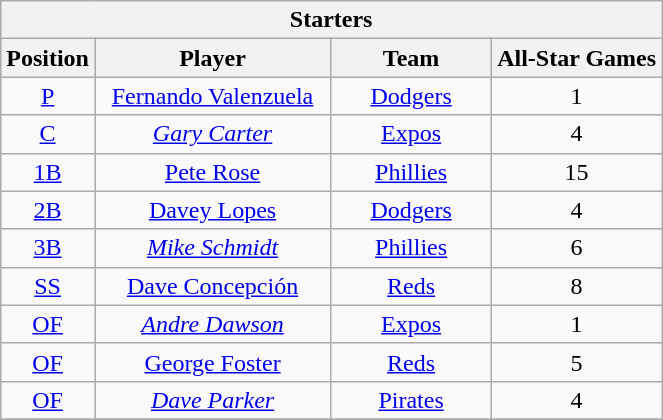<table class="wikitable" style="font-size: 100%; text-align:center;">
<tr>
<th colspan="4">Starters</th>
</tr>
<tr>
<th>Position</th>
<th width="150">Player</th>
<th width="100">Team</th>
<th>All-Star Games</th>
</tr>
<tr>
<td><a href='#'>P</a></td>
<td><a href='#'>Fernando Valenzuela</a></td>
<td><a href='#'>Dodgers</a></td>
<td>1</td>
</tr>
<tr>
<td><a href='#'>C</a></td>
<td><em><a href='#'>Gary Carter</a></em></td>
<td><a href='#'>Expos</a></td>
<td>4</td>
</tr>
<tr>
<td><a href='#'>1B</a></td>
<td><a href='#'>Pete Rose</a></td>
<td><a href='#'>Phillies</a></td>
<td>15</td>
</tr>
<tr>
<td><a href='#'>2B</a></td>
<td><a href='#'>Davey Lopes</a></td>
<td><a href='#'>Dodgers</a></td>
<td>4</td>
</tr>
<tr>
<td><a href='#'>3B</a></td>
<td><em><a href='#'>Mike Schmidt</a></em></td>
<td><a href='#'>Phillies</a></td>
<td>6</td>
</tr>
<tr>
<td><a href='#'>SS</a></td>
<td><a href='#'>Dave Concepción</a></td>
<td><a href='#'>Reds</a></td>
<td>8</td>
</tr>
<tr>
<td><a href='#'>OF</a></td>
<td><em><a href='#'>Andre Dawson</a></em></td>
<td><a href='#'>Expos</a></td>
<td>1</td>
</tr>
<tr>
<td><a href='#'>OF</a></td>
<td><a href='#'>George Foster</a></td>
<td><a href='#'>Reds</a></td>
<td>5</td>
</tr>
<tr>
<td><a href='#'>OF</a></td>
<td><em><a href='#'>Dave Parker</a></em></td>
<td><a href='#'>Pirates</a></td>
<td>4</td>
</tr>
<tr>
</tr>
</table>
